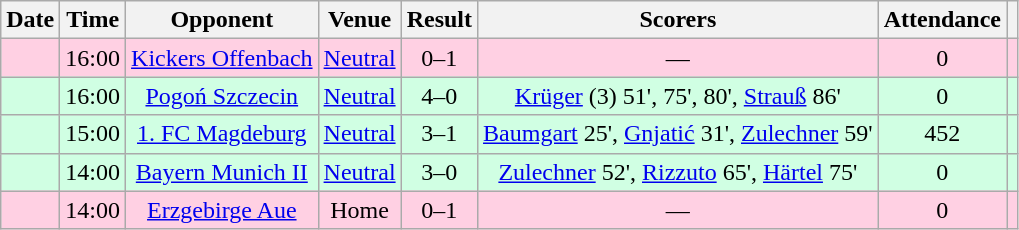<table class="wikitable sortable" style="text-align:center">
<tr>
<th>Date</th>
<th>Time</th>
<th>Opponent</th>
<th>Venue</th>
<th>Result</th>
<th class="unsortable">Scorers</th>
<th>Attendance</th>
<th class="unsortable"></th>
</tr>
<tr style="background-color: #ffd0e3;">
<td></td>
<td>16:00</td>
<td><a href='#'>Kickers Offenbach</a></td>
<td><a href='#'>Neutral</a></td>
<td>0–1</td>
<td>—</td>
<td>0</td>
<td></td>
</tr>
<tr style="background-color: #d0ffe3;">
<td></td>
<td>16:00</td>
<td><a href='#'>Pogoń Szczecin</a></td>
<td><a href='#'>Neutral</a></td>
<td>4–0</td>
<td><a href='#'>Krüger</a> (3) 51', 75', 80', <a href='#'>Strauß</a> 86'</td>
<td>0</td>
<td></td>
</tr>
<tr style="background-color: #d0ffe3;">
<td></td>
<td>15:00</td>
<td><a href='#'>1. FC Magdeburg</a></td>
<td><a href='#'>Neutral</a></td>
<td>3–1</td>
<td><a href='#'>Baumgart</a> 25', <a href='#'>Gnjatić</a> 31', <a href='#'>Zulechner</a> 59'</td>
<td>452</td>
<td></td>
</tr>
<tr style="background-color: #d0ffe3;">
<td></td>
<td>14:00</td>
<td><a href='#'>Bayern Munich II</a></td>
<td><a href='#'>Neutral</a></td>
<td>3–0</td>
<td><a href='#'>Zulechner</a> 52', <a href='#'>Rizzuto</a> 65', <a href='#'>Härtel</a> 75'</td>
<td>0</td>
<td></td>
</tr>
<tr style="background-color: #ffd0e3;">
<td></td>
<td>14:00</td>
<td><a href='#'>Erzgebirge Aue</a></td>
<td>Home</td>
<td>0–1</td>
<td>—</td>
<td>0</td>
<td></td>
</tr>
</table>
